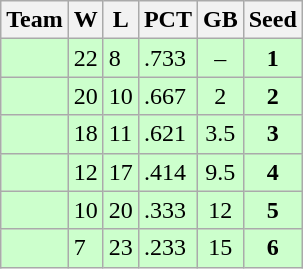<table class=wikitable>
<tr>
<th>Team</th>
<th>W</th>
<th>L</th>
<th>PCT</th>
<th>GB</th>
<th>Seed</th>
</tr>
<tr bgcolor=#ccffcc>
<td></td>
<td>22</td>
<td>8</td>
<td>.733</td>
<td style="text-align:center;">–</td>
<td style="text-align:center;"><strong>1</strong></td>
</tr>
<tr bgcolor=#ccffcc>
<td></td>
<td>20</td>
<td>10</td>
<td>.667</td>
<td style="text-align:center;">2</td>
<td style="text-align:center;"><strong>2</strong></td>
</tr>
<tr bgcolor=#ccffcc>
<td></td>
<td>18</td>
<td>11</td>
<td>.621</td>
<td style="text-align:center;">3.5</td>
<td style="text-align:center;"><strong>3</strong></td>
</tr>
<tr bgcolor=#ccffcc>
<td></td>
<td>12</td>
<td>17</td>
<td>.414</td>
<td style="text-align:center;">9.5</td>
<td style="text-align:center;"><strong>4</strong></td>
</tr>
<tr bgcolor=#ccffcc>
<td></td>
<td>10</td>
<td>20</td>
<td>.333</td>
<td style="text-align:center;">12</td>
<td style="text-align:center;"><strong>5</strong></td>
</tr>
<tr bgcolor=#ccffcc>
<td></td>
<td>7</td>
<td>23</td>
<td>.233</td>
<td style="text-align:center;">15</td>
<td style="text-align:center;"><strong>6</strong></td>
</tr>
</table>
